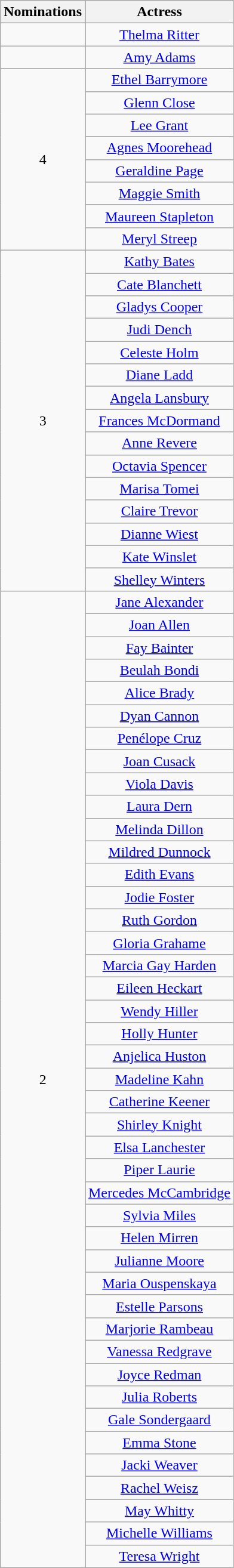<table class="wikitable" style="text-align: center;">
<tr>
<th scope="col" width="55">Nominations</th>
<th scope="col" align="center">Actress</th>
</tr>
<tr>
<td></td>
<td><a href='#'>Thelma Ritter</a></td>
</tr>
<tr>
<td></td>
<td><a href='#'>Amy Adams</a></td>
</tr>
<tr>
<td rowspan=8 style="text-align:center">4</td>
<td><a href='#'>Ethel Barrymore</a></td>
</tr>
<tr>
<td><a href='#'>Glenn Close</a></td>
</tr>
<tr>
<td><a href='#'>Lee Grant</a></td>
</tr>
<tr>
<td><a href='#'>Agnes Moorehead</a></td>
</tr>
<tr>
<td><a href='#'>Geraldine Page</a></td>
</tr>
<tr>
<td><a href='#'>Maggie Smith</a></td>
</tr>
<tr>
<td><a href='#'>Maureen Stapleton</a></td>
</tr>
<tr>
<td><a href='#'>Meryl Streep</a></td>
</tr>
<tr>
<td rowspan=15 style="text-align:center">3</td>
<td><a href='#'>Kathy Bates</a></td>
</tr>
<tr>
<td><a href='#'>Cate Blanchett</a></td>
</tr>
<tr>
<td><a href='#'>Gladys Cooper</a></td>
</tr>
<tr>
<td><a href='#'>Judi Dench</a></td>
</tr>
<tr>
<td><a href='#'>Celeste Holm</a></td>
</tr>
<tr>
<td><a href='#'>Diane Ladd</a></td>
</tr>
<tr>
<td><a href='#'>Angela Lansbury</a></td>
</tr>
<tr>
<td><a href='#'>Frances McDormand</a></td>
</tr>
<tr>
<td><a href='#'>Anne Revere</a></td>
</tr>
<tr>
<td><a href='#'>Octavia Spencer</a></td>
</tr>
<tr>
<td><a href='#'>Marisa Tomei</a></td>
</tr>
<tr>
<td><a href='#'>Claire Trevor</a></td>
</tr>
<tr>
<td><a href='#'>Dianne Wiest</a></td>
</tr>
<tr>
<td><a href='#'>Kate Winslet</a></td>
</tr>
<tr>
<td><a href='#'>Shelley Winters</a></td>
</tr>
<tr>
<td rowspan=43 style="text-align:center">2</td>
<td><a href='#'>Jane Alexander</a></td>
</tr>
<tr>
<td><a href='#'>Joan Allen</a></td>
</tr>
<tr>
<td><a href='#'>Fay Bainter</a></td>
</tr>
<tr>
<td><a href='#'>Beulah Bondi</a></td>
</tr>
<tr>
<td><a href='#'>Alice Brady</a></td>
</tr>
<tr>
<td><a href='#'>Dyan Cannon</a></td>
</tr>
<tr>
<td><a href='#'>Penélope Cruz</a></td>
</tr>
<tr>
<td><a href='#'>Joan Cusack</a></td>
</tr>
<tr>
<td><a href='#'>Viola Davis</a></td>
</tr>
<tr>
<td><a href='#'>Laura Dern</a></td>
</tr>
<tr>
<td><a href='#'>Melinda Dillon</a></td>
</tr>
<tr>
<td><a href='#'>Mildred Dunnock</a></td>
</tr>
<tr>
<td><a href='#'>Edith Evans</a></td>
</tr>
<tr>
<td><a href='#'>Jodie Foster</a></td>
</tr>
<tr>
<td><a href='#'>Ruth Gordon</a></td>
</tr>
<tr>
<td><a href='#'>Gloria Grahame</a></td>
</tr>
<tr>
<td><a href='#'>Marcia Gay Harden</a></td>
</tr>
<tr>
<td><a href='#'>Eileen Heckart</a></td>
</tr>
<tr>
<td><a href='#'>Wendy Hiller</a></td>
</tr>
<tr>
<td><a href='#'>Holly Hunter</a></td>
</tr>
<tr>
<td><a href='#'>Anjelica Huston</a></td>
</tr>
<tr>
<td><a href='#'>Madeline Kahn</a></td>
</tr>
<tr>
<td><a href='#'>Catherine Keener</a></td>
</tr>
<tr>
<td><a href='#'>Shirley Knight</a></td>
</tr>
<tr>
<td><a href='#'>Elsa Lanchester</a></td>
</tr>
<tr>
<td><a href='#'>Piper Laurie</a></td>
</tr>
<tr>
<td><a href='#'>Mercedes McCambridge</a></td>
</tr>
<tr>
<td><a href='#'>Sylvia Miles</a></td>
</tr>
<tr>
<td><a href='#'>Helen Mirren</a></td>
</tr>
<tr>
<td><a href='#'>Julianne Moore</a></td>
</tr>
<tr>
<td><a href='#'>Maria Ouspenskaya</a></td>
</tr>
<tr>
<td><a href='#'>Estelle Parsons</a></td>
</tr>
<tr>
<td><a href='#'>Marjorie Rambeau</a></td>
</tr>
<tr>
<td><a href='#'>Vanessa Redgrave</a></td>
</tr>
<tr>
<td><a href='#'>Joyce Redman</a></td>
</tr>
<tr>
<td><a href='#'>Julia Roberts</a></td>
</tr>
<tr>
<td><a href='#'>Gale Sondergaard</a></td>
</tr>
<tr>
<td><a href='#'>Emma Stone</a></td>
</tr>
<tr>
<td><a href='#'>Jacki Weaver</a></td>
</tr>
<tr>
<td><a href='#'>Rachel Weisz</a></td>
</tr>
<tr>
<td><a href='#'>May Whitty</a></td>
</tr>
<tr>
<td><a href='#'>Michelle Williams</a></td>
</tr>
<tr>
<td><a href='#'>Teresa Wright</a></td>
</tr>
</table>
